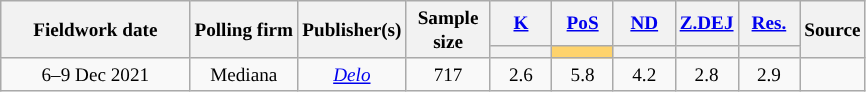<table class="wikitable sortable" style="text-align:center;font-size:80%;line-height:16px">
<tr>
<th rowspan="2" style="width:120px;">Fieldwork date</th>
<th rowspan="2">Polling firm</th>
<th rowspan="2">Publisher(s)</th>
<th rowspan="2" style="width:50px;" class="unsortable">Sample size</th>
<th style="width:35px;" class="unsortable"><a href='#'>K</a></th>
<th style="width:35px;" class="unsortable"><a href='#'>PoS</a></th>
<th style="width:35px;" class="unsortable"><a href='#'>ND</a></th>
<th style="width:35px;" class="unsortable"><a href='#'>Z.DEJ</a></th>
<th style="width:35px;" class="unsortable"><a href='#'>Res.</a></th>
<th rowspan="2" class="unsortable">Source</th>
</tr>
<tr>
<th class="unsortable" style="color:inherit;background:"></th>
<th class="unsortable" style="color:inherit;background: #fed36c; width:30px;"></th>
<th class="unsortable" style="color:inherit;background: "></th>
<th class="unsortable" style="color:inherit;background: "></th>
<th class="unsortable" style="color:inherit;background: "></th>
</tr>
<tr>
<td>6–9 Dec 2021</td>
<td>Mediana</td>
<td><a href='#'><em>Delo</em></a></td>
<td>717</td>
<td>2.6</td>
<td>5.8</td>
<td>4.2</td>
<td>2.8</td>
<td>2.9</td>
<td></td>
</tr>
</table>
